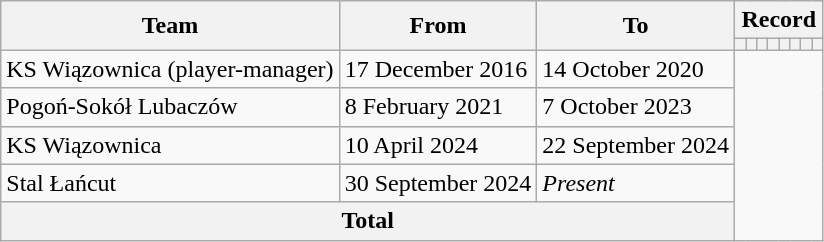<table class="wikitable" style="text-align: center;">
<tr>
<th rowspan="2">Team</th>
<th rowspan="2">From</th>
<th rowspan="2">To</th>
<th colspan="8">Record</th>
</tr>
<tr>
<th></th>
<th></th>
<th></th>
<th></th>
<th></th>
<th></th>
<th></th>
<th></th>
</tr>
<tr>
<td align=left>KS Wiązownica (player-manager)</td>
<td align=left>17 December 2016</td>
<td align=left>14 October 2020<br></td>
</tr>
<tr>
<td align=left>Pogoń-Sokół Lubaczów</td>
<td align=left>8 February 2021</td>
<td align=left>7 October 2023<br></td>
</tr>
<tr>
<td align=left>KS Wiązownica</td>
<td align=left>10 April 2024</td>
<td align=left>22 September 2024<br></td>
</tr>
<tr>
<td align=left>Stal Łańcut</td>
<td align=left>30 September 2024</td>
<td align=left><em>Present</em><br></td>
</tr>
<tr>
<th colspan="3">Total<br></th>
</tr>
</table>
